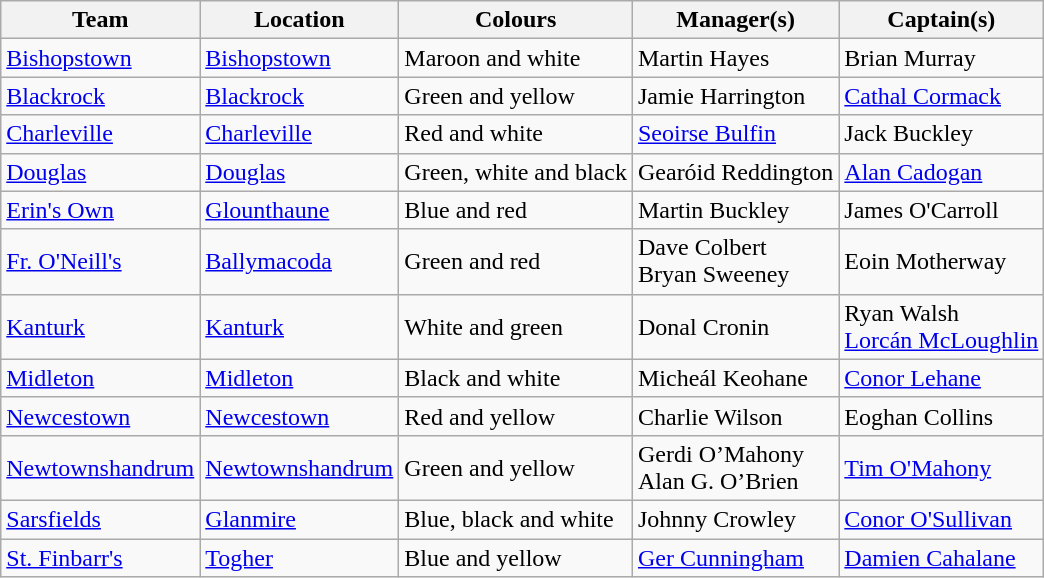<table class="wikitable sortable mw-collapsible">
<tr>
<th>Team</th>
<th>Location</th>
<th>Colours</th>
<th>Manager(s)</th>
<th>Captain(s)</th>
</tr>
<tr align="left">
<td><a href='#'>Bishopstown</a></td>
<td><a href='#'>Bishopstown</a></td>
<td>Maroon and white</td>
<td>Martin Hayes</td>
<td>Brian Murray</td>
</tr>
<tr align="left">
<td><a href='#'>Blackrock</a></td>
<td><a href='#'>Blackrock</a></td>
<td>Green and yellow</td>
<td>Jamie Harrington</td>
<td><a href='#'>Cathal Cormack</a></td>
</tr>
<tr align="left">
<td><a href='#'>Charleville</a></td>
<td><a href='#'>Charleville</a></td>
<td>Red and white</td>
<td><a href='#'>Seoirse Bulfin</a></td>
<td>Jack Buckley</td>
</tr>
<tr align="left">
<td><a href='#'>Douglas</a></td>
<td><a href='#'>Douglas</a></td>
<td>Green, white and black</td>
<td>Gearóid Reddington</td>
<td><a href='#'>Alan Cadogan</a></td>
</tr>
<tr align="left">
<td><a href='#'>Erin's Own</a></td>
<td><a href='#'>Glounthaune</a></td>
<td>Blue and red</td>
<td>Martin Buckley</td>
<td>James O'Carroll</td>
</tr>
<tr align="left">
<td><a href='#'>Fr. O'Neill's</a></td>
<td><a href='#'>Ballymacoda</a></td>
<td>Green and red</td>
<td>Dave Colbert<br>Bryan Sweeney</td>
<td>Eoin Motherway</td>
</tr>
<tr align="left">
<td><a href='#'>Kanturk</a></td>
<td><a href='#'>Kanturk</a></td>
<td>White and green</td>
<td>Donal Cronin</td>
<td>Ryan Walsh<br><a href='#'>Lorcán McLoughlin</a></td>
</tr>
<tr align="left">
<td><a href='#'>Midleton</a></td>
<td><a href='#'>Midleton</a></td>
<td>Black and white</td>
<td>Micheál Keohane</td>
<td><a href='#'>Conor Lehane</a></td>
</tr>
<tr align="left">
<td><a href='#'>Newcestown</a></td>
<td><a href='#'>Newcestown</a></td>
<td>Red and yellow</td>
<td>Charlie Wilson</td>
<td>Eoghan Collins</td>
</tr>
<tr align="left">
<td><a href='#'>Newtownshandrum</a></td>
<td><a href='#'>Newtownshandrum</a></td>
<td>Green and yellow</td>
<td>Gerdi O’Mahony<br>Alan G. O’Brien</td>
<td><a href='#'>Tim O'Mahony</a></td>
</tr>
<tr align="left">
<td><a href='#'>Sarsfields</a></td>
<td><a href='#'>Glanmire</a></td>
<td>Blue, black and white</td>
<td>Johnny Crowley</td>
<td><a href='#'>Conor O'Sullivan</a></td>
</tr>
<tr align="left">
<td><a href='#'>St. Finbarr's</a></td>
<td><a href='#'>Togher</a></td>
<td>Blue and yellow</td>
<td><a href='#'>Ger Cunningham</a></td>
<td><a href='#'>Damien Cahalane</a></td>
</tr>
</table>
